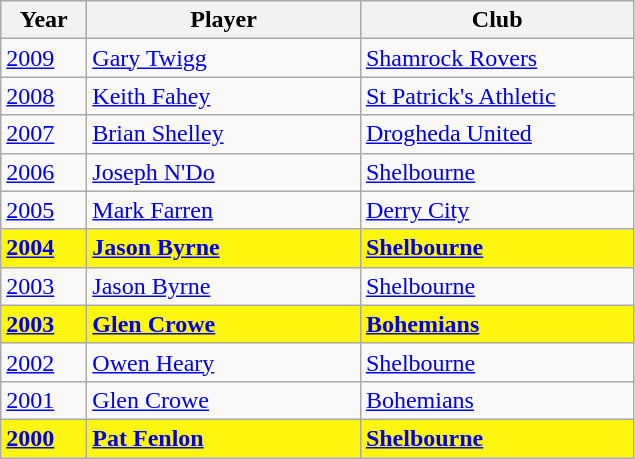<table class="wikitable">
<tr>
<th>Year</th>
<th>Player</th>
<th>Club</th>
</tr>
<tr>
<td width="50px"><a href='#'>2009</a></td>
<td width="175px"> <a href='#'>Gary Twigg</a></td>
<td width="175px"><a href='#'>Shamrock Rovers</a></td>
</tr>
<tr>
<td width="50px"><a href='#'>2008</a></td>
<td width="175px"> <a href='#'>Keith Fahey</a></td>
<td width="175px"><a href='#'>St Patrick's Athletic</a></td>
</tr>
<tr>
<td width="50px"><a href='#'>2007</a></td>
<td width="175px"> <a href='#'>Brian Shelley</a></td>
<td width="175px"><a href='#'>Drogheda United</a></td>
</tr>
<tr>
<td width="50px"><a href='#'>2006</a></td>
<td width="175px"> <a href='#'>Joseph N'Do</a></td>
<td width="175px"><a href='#'>Shelbourne</a></td>
</tr>
<tr>
<td width="50px"><a href='#'>2005</a></td>
<td width="175px"> <a href='#'>Mark Farren</a></td>
<td width="175px"><a href='#'>Derry City</a></td>
</tr>
<tr bgcolor=#FFF60F>
<td width="50px"><strong><a href='#'>2004</a></strong></td>
<td width="175px"> <strong><a href='#'>Jason Byrne</a></strong></td>
<td width="175px"><strong><a href='#'>Shelbourne</a></strong></td>
</tr>
<tr>
<td width="50px"><a href='#'>2003</a></td>
<td width="175px"> <a href='#'>Jason Byrne</a></td>
<td width="175px"><a href='#'>Shelbourne</a></td>
</tr>
<tr bgcolor=#FFF60F>
<td width="50px"><strong><a href='#'>2003</a></strong></td>
<td width="175px"> <strong><a href='#'>Glen Crowe</a></strong></td>
<td width="175px"><strong><a href='#'>Bohemians</a></strong></td>
</tr>
<tr>
<td width="50px"><a href='#'>2002</a></td>
<td width="175px"> <a href='#'>Owen Heary</a></td>
<td width="175px"><a href='#'>Shelbourne</a></td>
</tr>
<tr>
<td width="50px"><a href='#'>2001</a></td>
<td width="175px"> <a href='#'>Glen Crowe</a></td>
<td width="175px"><a href='#'>Bohemians</a></td>
</tr>
<tr bgcolor=#FFF60F>
<td width="50px"><strong><a href='#'>2000</a></strong></td>
<td width="175px"> <strong><a href='#'>Pat Fenlon</a></strong></td>
<td width="175px"><strong><a href='#'>Shelbourne</a></strong></td>
</tr>
</table>
